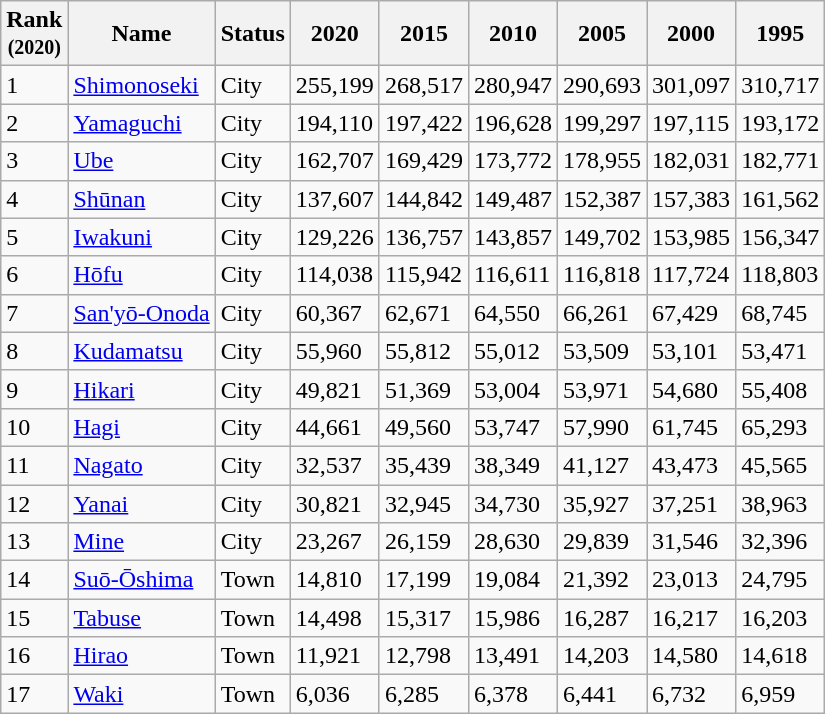<table class="wikitable sortable">
<tr>
<th>Rank<br><small>(2020)</small></th>
<th>Name</th>
<th>Status</th>
<th>2020</th>
<th>2015</th>
<th>2010</th>
<th>2005</th>
<th>2000</th>
<th>1995</th>
</tr>
<tr>
<td>1</td>
<td><a href='#'>Shimonoseki</a></td>
<td>City</td>
<td>255,199</td>
<td>268,517</td>
<td>280,947</td>
<td>290,693</td>
<td>301,097</td>
<td>310,717</td>
</tr>
<tr>
<td>2</td>
<td><a href='#'>Yamaguchi</a></td>
<td>City</td>
<td>194,110</td>
<td>197,422</td>
<td>196,628</td>
<td>199,297</td>
<td>197,115</td>
<td>193,172</td>
</tr>
<tr>
<td>3</td>
<td><a href='#'>Ube</a></td>
<td>City</td>
<td>162,707</td>
<td>169,429</td>
<td>173,772</td>
<td>178,955</td>
<td>182,031</td>
<td>182,771</td>
</tr>
<tr>
<td>4</td>
<td><a href='#'>Shūnan</a></td>
<td>City</td>
<td>137,607</td>
<td>144,842</td>
<td>149,487</td>
<td>152,387</td>
<td>157,383</td>
<td>161,562</td>
</tr>
<tr>
<td>5</td>
<td><a href='#'>Iwakuni</a></td>
<td>City</td>
<td>129,226</td>
<td>136,757</td>
<td>143,857</td>
<td>149,702</td>
<td>153,985</td>
<td>156,347</td>
</tr>
<tr>
<td>6</td>
<td><a href='#'>Hōfu</a></td>
<td>City</td>
<td>114,038</td>
<td>115,942</td>
<td>116,611</td>
<td>116,818</td>
<td>117,724</td>
<td>118,803</td>
</tr>
<tr>
<td>7</td>
<td><a href='#'>San'yō-Onoda</a></td>
<td>City</td>
<td>60,367</td>
<td>62,671</td>
<td>64,550</td>
<td>66,261</td>
<td>67,429</td>
<td>68,745</td>
</tr>
<tr>
<td>8</td>
<td><a href='#'>Kudamatsu</a></td>
<td>City</td>
<td>55,960</td>
<td>55,812</td>
<td>55,012</td>
<td>53,509</td>
<td>53,101</td>
<td>53,471</td>
</tr>
<tr>
<td>9</td>
<td><a href='#'>Hikari</a></td>
<td>City</td>
<td>49,821</td>
<td>51,369</td>
<td>53,004</td>
<td>53,971</td>
<td>54,680</td>
<td>55,408</td>
</tr>
<tr>
<td>10</td>
<td><a href='#'>Hagi</a></td>
<td>City</td>
<td>44,661</td>
<td>49,560</td>
<td>53,747</td>
<td>57,990</td>
<td>61,745</td>
<td>65,293</td>
</tr>
<tr>
<td>11</td>
<td><a href='#'>Nagato</a></td>
<td>City</td>
<td>32,537</td>
<td>35,439</td>
<td>38,349</td>
<td>41,127</td>
<td>43,473</td>
<td>45,565</td>
</tr>
<tr>
<td>12</td>
<td><a href='#'>Yanai</a></td>
<td>City</td>
<td>30,821</td>
<td>32,945</td>
<td>34,730</td>
<td>35,927</td>
<td>37,251</td>
<td>38,963</td>
</tr>
<tr>
<td>13</td>
<td><a href='#'>Mine</a></td>
<td>City</td>
<td>23,267</td>
<td>26,159</td>
<td>28,630</td>
<td>29,839</td>
<td>31,546</td>
<td>32,396</td>
</tr>
<tr>
<td>14</td>
<td><a href='#'>Suō-Ōshima</a></td>
<td>Town</td>
<td>14,810</td>
<td>17,199</td>
<td>19,084</td>
<td>21,392</td>
<td>23,013</td>
<td>24,795</td>
</tr>
<tr>
<td>15</td>
<td><a href='#'>Tabuse</a></td>
<td>Town</td>
<td>14,498</td>
<td>15,317</td>
<td>15,986</td>
<td>16,287</td>
<td>16,217</td>
<td>16,203</td>
</tr>
<tr>
<td>16</td>
<td><a href='#'>Hirao</a></td>
<td>Town</td>
<td>11,921</td>
<td>12,798</td>
<td>13,491</td>
<td>14,203</td>
<td>14,580</td>
<td>14,618</td>
</tr>
<tr>
<td>17</td>
<td><a href='#'>Waki</a></td>
<td>Town</td>
<td>6,036</td>
<td>6,285</td>
<td>6,378</td>
<td>6,441</td>
<td>6,732</td>
<td>6,959</td>
</tr>
</table>
